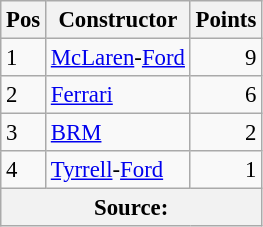<table class="wikitable" style="font-size: 95%;">
<tr>
<th>Pos</th>
<th>Constructor</th>
<th>Points</th>
</tr>
<tr>
<td>1</td>
<td> <a href='#'>McLaren</a>-<a href='#'>Ford</a></td>
<td style="text-align:right;">9</td>
</tr>
<tr>
<td>2</td>
<td> <a href='#'>Ferrari</a></td>
<td style="text-align:right;">6</td>
</tr>
<tr>
<td>3</td>
<td> <a href='#'>BRM</a></td>
<td style="text-align:right;">2</td>
</tr>
<tr>
<td>4</td>
<td> <a href='#'>Tyrrell</a>-<a href='#'>Ford</a></td>
<td style="text-align:right;">1</td>
</tr>
<tr>
<th colspan=3>Source:</th>
</tr>
</table>
